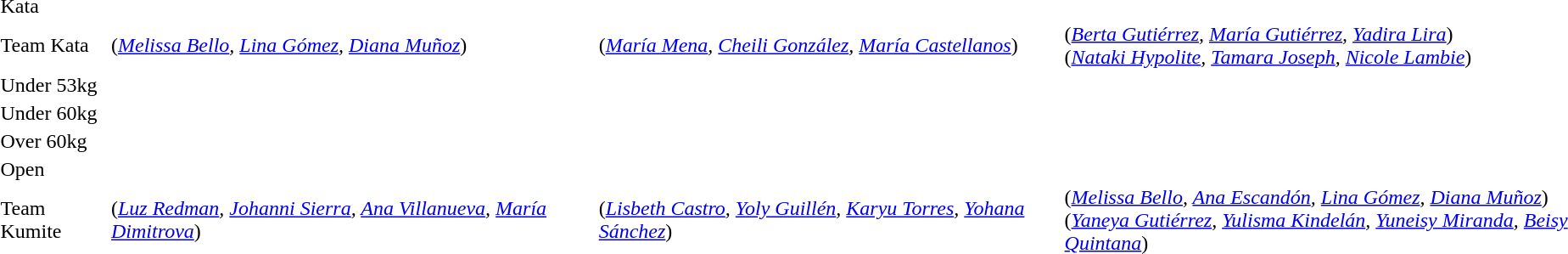<table>
<tr>
<td>Kata</td>
<td></td>
<td></td>
<td><br></td>
</tr>
<tr>
<td>Team Kata</td>
<td> (<em><a href='#'>Melissa Bello</a>, <a href='#'>Lina Gómez</a>, <a href='#'>Diana Muñoz</a></em>)</td>
<td> (<em><a href='#'>María Mena</a>, <a href='#'>Cheili González</a>, <a href='#'>María Castellanos</a></em>)</td>
<td> (<em><a href='#'>Berta Gutiérrez</a>, <a href='#'>María Gutiérrez</a>, <a href='#'>Yadira Lira</a></em>)<br> (<em><a href='#'>Nataki Hypolite</a>, <a href='#'>Tamara Joseph</a>, <a href='#'>Nicole Lambie</a></em>)</td>
</tr>
<tr>
<td>Under 53kg</td>
<td></td>
<td></td>
<td><br></td>
</tr>
<tr>
<td>Under 60kg</td>
<td></td>
<td></td>
<td><br></td>
</tr>
<tr>
<td>Over 60kg</td>
<td></td>
<td></td>
<td><br></td>
</tr>
<tr>
<td>Open</td>
<td></td>
<td></td>
<td><br></td>
</tr>
<tr>
<td>Team Kumite</td>
<td> (<em><a href='#'>Luz Redman</a>, <a href='#'>Johanni Sierra</a>, <a href='#'>Ana Villanueva</a>, <a href='#'>María Dimitrova</a></em>)</td>
<td> (<em><a href='#'>Lisbeth Castro</a>, <a href='#'>Yoly Guillén</a>, <a href='#'>Karyu Torres</a>, <a href='#'>Yohana Sánchez</a></em>)</td>
<td> (<em><a href='#'>Melissa Bello</a>, <a href='#'>Ana Escandón</a>, <a href='#'>Lina Gómez</a>, <a href='#'>Diana Muñoz</a></em>)<br> (<em><a href='#'>Yaneya Gutiérrez</a>, <a href='#'>Yulisma Kindelán</a>, <a href='#'>Yuneisy Miranda</a>, <a href='#'>Beisy Quintana</a></em>)</td>
</tr>
<tr>
</tr>
</table>
